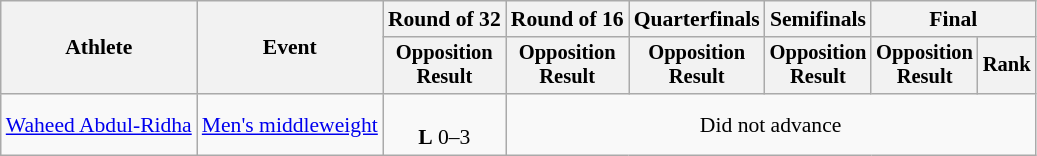<table class="wikitable" style="font-size:90%">
<tr>
<th rowspan="2">Athlete</th>
<th rowspan="2">Event</th>
<th>Round of 32</th>
<th>Round of 16</th>
<th>Quarterfinals</th>
<th>Semifinals</th>
<th colspan=2>Final</th>
</tr>
<tr style="font-size:95%">
<th>Opposition<br>Result</th>
<th>Opposition<br>Result</th>
<th>Opposition<br>Result</th>
<th>Opposition<br>Result</th>
<th>Opposition<br>Result</th>
<th>Rank</th>
</tr>
<tr align=center>
<td align=left><a href='#'>Waheed Abdul-Ridha</a></td>
<td align=left><a href='#'>Men's middleweight</a></td>
<td><br><strong>L</strong> 0–3</td>
<td colspan=5>Did not advance</td>
</tr>
</table>
